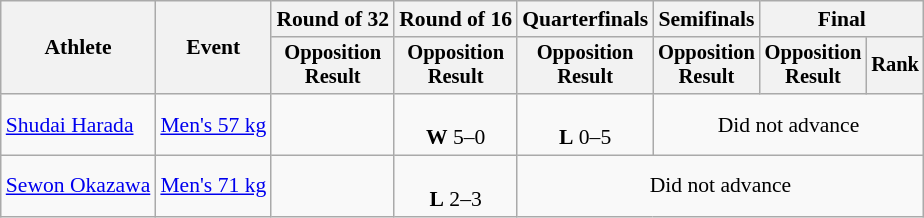<table class="wikitable" style="font-size:90%">
<tr>
<th rowspan="2">Athlete</th>
<th rowspan="2">Event</th>
<th>Round of 32</th>
<th>Round of 16</th>
<th>Quarterfinals</th>
<th>Semifinals</th>
<th colspan=2>Final</th>
</tr>
<tr style="font-size:95%">
<th>Opposition<br>Result</th>
<th>Opposition<br>Result</th>
<th>Opposition<br>Result</th>
<th>Opposition<br>Result</th>
<th>Opposition<br>Result</th>
<th>Rank</th>
</tr>
<tr align=center>
<td align=left><a href='#'>Shudai Harada</a></td>
<td align=left><a href='#'>Men's 57 kg</a></td>
<td></td>
<td><br><strong>W</strong> 5–0</td>
<td><br><strong>L</strong> 0–5</td>
<td colspan="3">Did not advance</td>
</tr>
<tr align=center>
<td align=left><a href='#'>Sewon Okazawa</a></td>
<td align=left><a href='#'>Men's 71 kg</a></td>
<td></td>
<td><br><strong>L</strong> 2–3</td>
<td colspan="4">Did not advance</td>
</tr>
</table>
